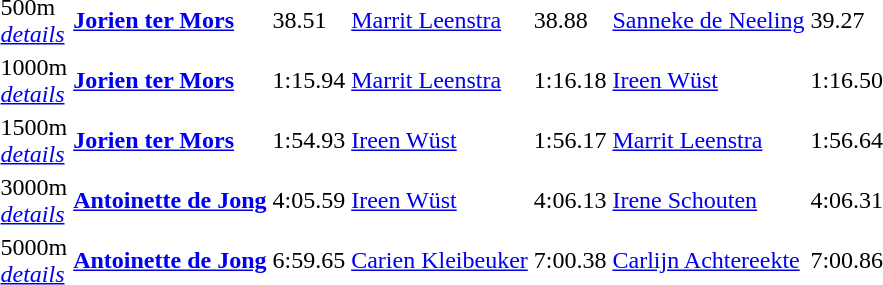<table>
<tr>
<td>500m <br> <a href='#'><em>details</em></a></td>
<td><strong><a href='#'>Jorien ter Mors</a></strong></td>
<td>38.51</td>
<td><a href='#'>Marrit Leenstra</a></td>
<td>38.88</td>
<td><a href='#'>Sanneke de Neeling</a></td>
<td>39.27</td>
</tr>
<tr>
<td>1000m <br> <a href='#'><em>details</em></a></td>
<td><strong><a href='#'>Jorien ter Mors</a></strong></td>
<td>1:15.94</td>
<td><a href='#'>Marrit Leenstra</a></td>
<td>1:16.18</td>
<td><a href='#'>Ireen Wüst</a></td>
<td>1:16.50</td>
</tr>
<tr>
<td>1500m <br> <a href='#'><em>details</em></a></td>
<td><strong><a href='#'>Jorien ter Mors</a></strong></td>
<td>1:54.93</td>
<td><a href='#'>Ireen Wüst</a></td>
<td>1:56.17</td>
<td><a href='#'>Marrit Leenstra</a></td>
<td>1:56.64</td>
</tr>
<tr>
<td>3000m <br> <a href='#'><em>details</em></a></td>
<td><strong><a href='#'>Antoinette de Jong</a></strong></td>
<td>4:05.59</td>
<td><a href='#'>Ireen Wüst</a></td>
<td>4:06.13</td>
<td><a href='#'>Irene Schouten</a></td>
<td>4:06.31</td>
</tr>
<tr>
<td>5000m <br> <a href='#'><em>details</em></a></td>
<td><strong><a href='#'>Antoinette de Jong</a></strong></td>
<td>6:59.65</td>
<td><a href='#'>Carien Kleibeuker</a></td>
<td>7:00.38</td>
<td><a href='#'>Carlijn Achtereekte</a></td>
<td>7:00.86</td>
</tr>
</table>
